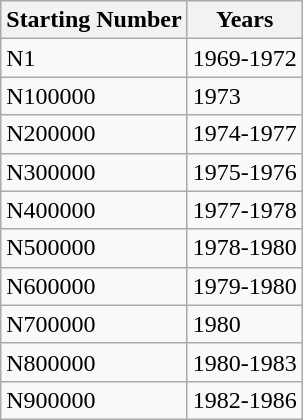<table class="wikitable">
<tr>
<th>Starting Number</th>
<th>Years</th>
</tr>
<tr>
<td>N1</td>
<td>1969-1972</td>
</tr>
<tr>
<td>N100000</td>
<td>1973</td>
</tr>
<tr>
<td>N200000</td>
<td>1974-1977</td>
</tr>
<tr>
<td>N300000</td>
<td>1975-1976</td>
</tr>
<tr>
<td>N400000</td>
<td>1977-1978</td>
</tr>
<tr>
<td>N500000</td>
<td>1978-1980</td>
</tr>
<tr>
<td>N600000</td>
<td>1979-1980</td>
</tr>
<tr>
<td>N700000</td>
<td>1980</td>
</tr>
<tr>
<td>N800000</td>
<td>1980-1983</td>
</tr>
<tr>
<td>N900000</td>
<td>1982-1986</td>
</tr>
</table>
